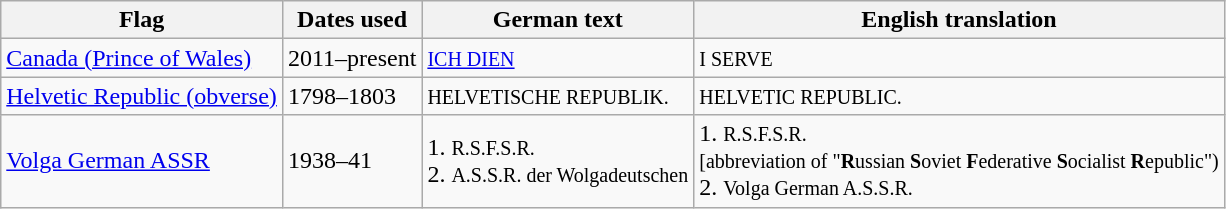<table class="wikitable sortable noresize">
<tr>
<th>Flag</th>
<th>Dates used</th>
<th>German text</th>
<th>English translation</th>
</tr>
<tr>
<td> <a href='#'>Canada (Prince of Wales)</a></td>
<td>2011–present</td>
<td><small><a href='#'>ICH DIEN</a></small></td>
<td><small>I SERVE</small></td>
</tr>
<tr>
<td> <a href='#'>Helvetic Republic (obverse)</a></td>
<td>1798–1803</td>
<td><small>HELVETISCHE REPUBLIK.</small></td>
<td><small>HELVETIC REPUBLIC.</small></td>
</tr>
<tr>
<td> <a href='#'>Volga German ASSR</a></td>
<td>1938–41</td>
<td>1. <small>R.S.F.S.R.</small><br>2. <small>A.S.S.R. der Wolgadeutschen</small></td>
<td>1. <small>R.S.F.S.R.<br>[abbreviation of "<strong>R</strong>ussian <strong>S</strong>oviet <strong>F</strong>ederative <strong>S</strong>ocialist <strong>R</strong>epublic")</small><br>2. <small>Volga German A.S.S.R.</small></td>
</tr>
</table>
